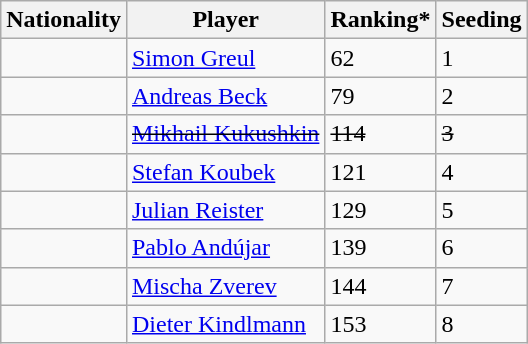<table class="wikitable" border="1">
<tr>
<th>Nationality</th>
<th>Player</th>
<th>Ranking*</th>
<th>Seeding</th>
</tr>
<tr>
<td></td>
<td><a href='#'>Simon Greul</a></td>
<td>62</td>
<td>1</td>
</tr>
<tr>
<td></td>
<td><a href='#'>Andreas Beck</a></td>
<td>79</td>
<td>2</td>
</tr>
<tr>
<td></td>
<td><s><a href='#'>Mikhail Kukushkin</a></s></td>
<td><s>114</s></td>
<td><s>3</s></td>
</tr>
<tr>
<td></td>
<td><a href='#'>Stefan Koubek</a></td>
<td>121</td>
<td>4</td>
</tr>
<tr>
<td></td>
<td><a href='#'>Julian Reister</a></td>
<td>129</td>
<td>5</td>
</tr>
<tr>
<td></td>
<td><a href='#'>Pablo Andújar</a></td>
<td>139</td>
<td>6</td>
</tr>
<tr>
<td></td>
<td><a href='#'>Mischa Zverev</a></td>
<td>144</td>
<td>7</td>
</tr>
<tr>
<td></td>
<td><a href='#'>Dieter Kindlmann</a></td>
<td>153</td>
<td>8</td>
</tr>
</table>
